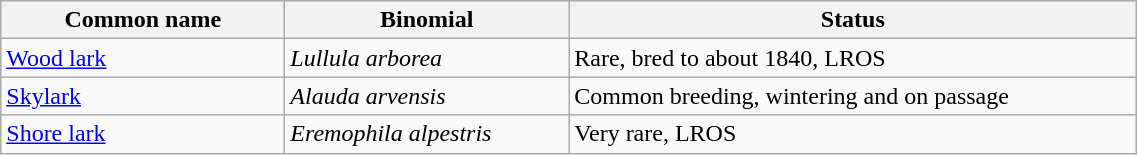<table width=60% class="wikitable">
<tr>
<th width=25%>Common name</th>
<th width=25%>Binomial</th>
<th width=50%>Status</th>
</tr>
<tr>
<td><a href='#'>Wood lark</a></td>
<td><em>Lullula arborea</em></td>
<td>Rare, bred to about 1840, LROS</td>
</tr>
<tr>
<td><a href='#'>Skylark</a></td>
<td><em>Alauda arvensis</em></td>
<td>Common breeding, wintering and on passage</td>
</tr>
<tr>
<td><a href='#'>Shore lark</a></td>
<td><em>Eremophila alpestris</em></td>
<td>Very rare, LROS</td>
</tr>
</table>
